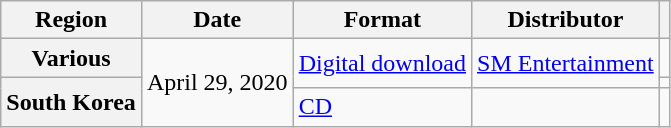<table class="wikitable plainrowheaders">
<tr>
<th>Region</th>
<th>Date</th>
<th>Format</th>
<th>Distributor</th>
<th></th>
</tr>
<tr>
<th scope="row">Various</th>
<td rowspan="3">April 29, 2020</td>
<td rowspan="2"><a href='#'>Digital download</a></td>
<td rowspan="2"><a href='#'>SM Entertainment</a></td>
<td style="text-align:center;"></td>
</tr>
<tr>
<th scope="row" rowspan="2">South Korea</th>
<td style="text-align:center;"></td>
</tr>
<tr>
<td><a href='#'>CD</a></td>
<td></td>
<td style="text-align:center;"></td>
</tr>
</table>
